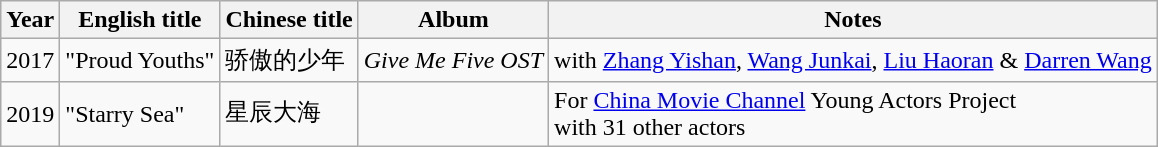<table class="wikitable">
<tr>
<th>Year</th>
<th>English title</th>
<th>Chinese title</th>
<th>Album</th>
<th>Notes</th>
</tr>
<tr>
<td>2017</td>
<td>"Proud Youths"</td>
<td>骄傲的少年</td>
<td><em>Give Me Five OST</em></td>
<td>with <a href='#'>Zhang Yishan</a>, <a href='#'>Wang Junkai</a>, <a href='#'>Liu Haoran</a> & <a href='#'>Darren Wang</a></td>
</tr>
<tr>
<td>2019</td>
<td>"Starry Sea"</td>
<td>星辰大海</td>
<td></td>
<td>For <a href='#'>China Movie Channel</a> Young Actors Project<br>with 31 other actors</td>
</tr>
</table>
